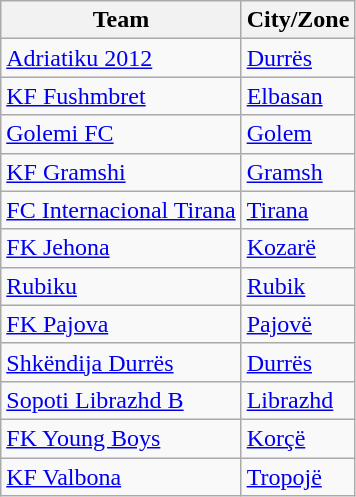<table class="wikitable sortable">
<tr>
<th>Team</th>
<th>City/Zone</th>
</tr>
<tr>
<td><a href='#'>Adriatiku 2012</a></td>
<td><a href='#'>Durrës</a></td>
</tr>
<tr>
<td><a href='#'>KF Fushmbret</a></td>
<td><a href='#'>Elbasan</a></td>
</tr>
<tr>
<td><a href='#'>Golemi FC</a></td>
<td><a href='#'>Golem</a></td>
</tr>
<tr>
<td><a href='#'>KF Gramshi</a></td>
<td><a href='#'>Gramsh</a></td>
</tr>
<tr>
<td><a href='#'>FC Internacional Tirana</a></td>
<td><a href='#'>Tirana</a></td>
</tr>
<tr>
<td><a href='#'>FK Jehona</a></td>
<td><a href='#'>Kozarë</a></td>
</tr>
<tr>
<td><a href='#'>Rubiku</a></td>
<td><a href='#'>Rubik</a></td>
</tr>
<tr>
<td><a href='#'>FK Pajova</a></td>
<td><a href='#'>Pajovë</a></td>
</tr>
<tr>
<td><a href='#'>Shkëndija Durrës</a></td>
<td><a href='#'>Durrës</a></td>
</tr>
<tr>
<td><a href='#'>Sopoti Librazhd B</a></td>
<td><a href='#'>Librazhd</a></td>
</tr>
<tr>
<td><a href='#'>FK Young Boys</a></td>
<td><a href='#'>Korçë</a></td>
</tr>
<tr>
<td><a href='#'>KF Valbona</a></td>
<td><a href='#'>Tropojë</a></td>
</tr>
</table>
